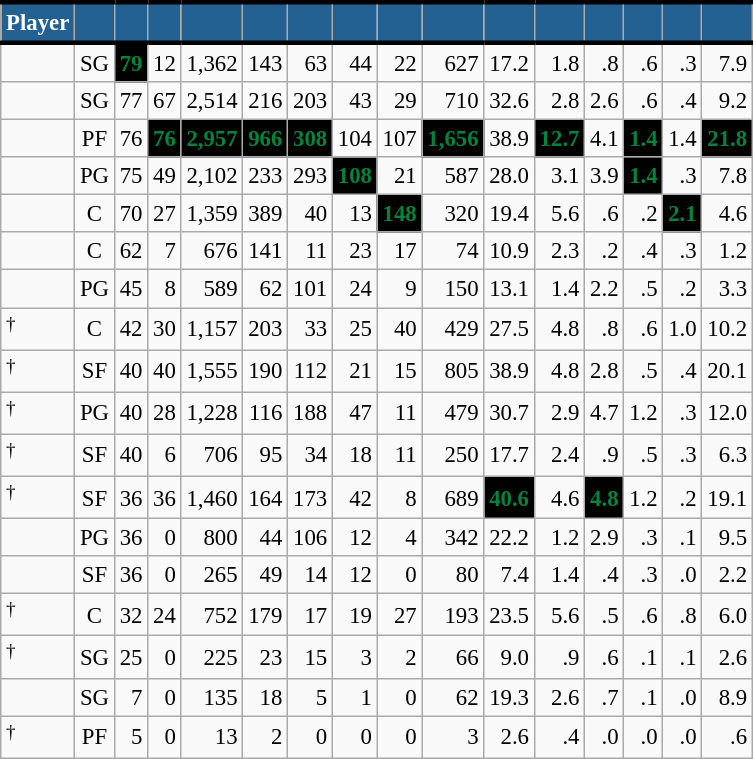<table class="wikitable sortable" style="font-size: 95%; text-align:right;">
<tr>
<th style="background:#236192; color:#FFFFFF; border-top:#010101 3px solid; border-bottom:#010101 3px solid;">Player</th>
<th style="background:#236192; color:#FFFFFF; border-top:#010101 3px solid; border-bottom:#010101 3px solid;"></th>
<th style="background:#236192; color:#FFFFFF; border-top:#010101 3px solid; border-bottom:#010101 3px solid;"></th>
<th style="background:#236192; color:#FFFFFF; border-top:#010101 3px solid; border-bottom:#010101 3px solid;"></th>
<th style="background:#236192; color:#FFFFFF; border-top:#010101 3px solid; border-bottom:#010101 3px solid;"></th>
<th style="background:#236192; color:#FFFFFF; border-top:#010101 3px solid; border-bottom:#010101 3px solid;"></th>
<th style="background:#236192; color:#FFFFFF; border-top:#010101 3px solid; border-bottom:#010101 3px solid;"></th>
<th style="background:#236192; color:#FFFFFF; border-top:#010101 3px solid; border-bottom:#010101 3px solid;"></th>
<th style="background:#236192; color:#FFFFFF; border-top:#010101 3px solid; border-bottom:#010101 3px solid;"></th>
<th style="background:#236192; color:#FFFFFF; border-top:#010101 3px solid; border-bottom:#010101 3px solid;"></th>
<th style="background:#236192; color:#FFFFFF; border-top:#010101 3px solid; border-bottom:#010101 3px solid;"></th>
<th style="background:#236192; color:#FFFFFF; border-top:#010101 3px solid; border-bottom:#010101 3px solid;"></th>
<th style="background:#236192; color:#FFFFFF; border-top:#010101 3px solid; border-bottom:#010101 3px solid;"></th>
<th style="background:#236192; color:#FFFFFF; border-top:#010101 3px solid; border-bottom:#010101 3px solid;"></th>
<th style="background:#236192; color:#FFFFFF; border-top:#010101 3px solid; border-bottom:#010101 3px solid;"></th>
<th style="background:#236192; color:#FFFFFF; border-top:#010101 3px solid; border-bottom:#010101 3px solid;"></th>
</tr>
<tr>
<td style="text-align:left;"></td>
<td style="text-align:center;">SG</td>
<td style="background:#010101; color:#00843D;"><strong>79</strong></td>
<td>12</td>
<td>1,362</td>
<td>143</td>
<td>63</td>
<td>44</td>
<td>22</td>
<td>627</td>
<td>17.2</td>
<td>1.8</td>
<td>.8</td>
<td>.6</td>
<td>.3</td>
<td>7.9</td>
</tr>
<tr>
<td style="text-align:left;"></td>
<td style="text-align:center;">SG</td>
<td>77</td>
<td>67</td>
<td>2,514</td>
<td>216</td>
<td>203</td>
<td>43</td>
<td>29</td>
<td>710</td>
<td>32.6</td>
<td>2.8</td>
<td>2.6</td>
<td>.6</td>
<td>.4</td>
<td>9.2</td>
</tr>
<tr>
<td style="text-align:left;"></td>
<td style="text-align:center;">PF</td>
<td>76</td>
<td style="background:#010101; color:#00843D;"><strong>76</strong></td>
<td style="background:#010101; color:#00843D;"><strong>2,957</strong></td>
<td style="background:#010101; color:#00843D;"><strong>966</strong></td>
<td style="background:#010101; color:#00843D;"><strong>308</strong></td>
<td>104</td>
<td>107</td>
<td style="background:#010101; color:#00843D;"><strong>1,656</strong></td>
<td>38.9</td>
<td style="background:#010101; color:#00843D;"><strong>12.7</strong></td>
<td>4.1</td>
<td style="background:#010101; color:#00843D;"><strong>1.4</strong></td>
<td>1.4</td>
<td style="background:#010101; color:#00843D;"><strong>21.8</strong></td>
</tr>
<tr>
<td style="text-align:left;"></td>
<td style="text-align:center;">PG</td>
<td>75</td>
<td>49</td>
<td>2,102</td>
<td>233</td>
<td>293</td>
<td style="background:#010101; color:#00843D;"><strong>108</strong></td>
<td>21</td>
<td>587</td>
<td>28.0</td>
<td>3.1</td>
<td>3.9</td>
<td style="background:#010101; color:#00843D;"><strong>1.4</strong></td>
<td>.3</td>
<td>7.8</td>
</tr>
<tr>
<td style="text-align:left;"></td>
<td style="text-align:center;">C</td>
<td>70</td>
<td>27</td>
<td>1,359</td>
<td>389</td>
<td>40</td>
<td>13</td>
<td style="background:#010101; color:#00843D;"><strong>148</strong></td>
<td>320</td>
<td>19.4</td>
<td>5.6</td>
<td>.6</td>
<td>.2</td>
<td style="background:#010101; color:#00843D;"><strong>2.1</strong></td>
<td>4.6</td>
</tr>
<tr>
<td style="text-align:left;"></td>
<td style="text-align:center;">C</td>
<td>62</td>
<td>7</td>
<td>676</td>
<td>141</td>
<td>11</td>
<td>23</td>
<td>17</td>
<td>74</td>
<td>10.9</td>
<td>2.3</td>
<td>.2</td>
<td>.4</td>
<td>.3</td>
<td>1.2</td>
</tr>
<tr>
<td style="text-align:left;"></td>
<td style="text-align:center;">PG</td>
<td>45</td>
<td>8</td>
<td>589</td>
<td>62</td>
<td>101</td>
<td>24</td>
<td>9</td>
<td>150</td>
<td>13.1</td>
<td>1.4</td>
<td>2.2</td>
<td>.5</td>
<td>.2</td>
<td>3.3</td>
</tr>
<tr>
<td style="text-align:left;"><sup>†</sup></td>
<td style="text-align:center;">C</td>
<td>42</td>
<td>30</td>
<td>1,157</td>
<td>203</td>
<td>33</td>
<td>25</td>
<td>40</td>
<td>429</td>
<td>27.5</td>
<td>4.8</td>
<td>.8</td>
<td>.6</td>
<td>1.0</td>
<td>10.2</td>
</tr>
<tr>
<td style="text-align:left;"><sup>†</sup></td>
<td style="text-align:center;">SF</td>
<td>40</td>
<td>40</td>
<td>1,555</td>
<td>190</td>
<td>112</td>
<td>21</td>
<td>15</td>
<td>805</td>
<td>38.9</td>
<td>4.8</td>
<td>2.8</td>
<td>.5</td>
<td>.4</td>
<td>20.1</td>
</tr>
<tr>
<td style="text-align:left;"><sup>†</sup></td>
<td style="text-align:center;">PG</td>
<td>40</td>
<td>28</td>
<td>1,228</td>
<td>116</td>
<td>188</td>
<td>47</td>
<td>11</td>
<td>479</td>
<td>30.7</td>
<td>2.9</td>
<td>4.7</td>
<td>1.2</td>
<td>.3</td>
<td>12.0</td>
</tr>
<tr>
<td style="text-align:left;"><sup>†</sup></td>
<td style="text-align:center;">SF</td>
<td>40</td>
<td>6</td>
<td>706</td>
<td>95</td>
<td>34</td>
<td>18</td>
<td>11</td>
<td>250</td>
<td>17.7</td>
<td>2.4</td>
<td>.9</td>
<td>.5</td>
<td>.3</td>
<td>6.3</td>
</tr>
<tr>
<td style="text-align:left;"><sup>†</sup></td>
<td style="text-align:center;">SF</td>
<td>36</td>
<td>36</td>
<td>1,460</td>
<td>164</td>
<td>173</td>
<td>42</td>
<td>8</td>
<td>689</td>
<td style="background:#010101; color:#00843D;"><strong>40.6</strong></td>
<td>4.6</td>
<td style="background:#010101; color:#00843D;"><strong>4.8</strong></td>
<td>1.2</td>
<td>.2</td>
<td>19.1</td>
</tr>
<tr>
<td style="text-align:left;"></td>
<td style="text-align:center;">PG</td>
<td>36</td>
<td>0</td>
<td>800</td>
<td>44</td>
<td>106</td>
<td>12</td>
<td>4</td>
<td>342</td>
<td>22.2</td>
<td>1.2</td>
<td>2.9</td>
<td>.3</td>
<td>.1</td>
<td>9.5</td>
</tr>
<tr>
<td style="text-align:left;"></td>
<td style="text-align:center;">SF</td>
<td>36</td>
<td>0</td>
<td>265</td>
<td>49</td>
<td>14</td>
<td>12</td>
<td>0</td>
<td>80</td>
<td>7.4</td>
<td>1.4</td>
<td>.4</td>
<td>.3</td>
<td>.0</td>
<td>2.2</td>
</tr>
<tr>
<td style="text-align:left;"><sup>†</sup></td>
<td style="text-align:center;">C</td>
<td>32</td>
<td>24</td>
<td>752</td>
<td>179</td>
<td>17</td>
<td>19</td>
<td>27</td>
<td>193</td>
<td>23.5</td>
<td>5.6</td>
<td>.5</td>
<td>.6</td>
<td>.8</td>
<td>6.0</td>
</tr>
<tr>
<td style="text-align:left;"><sup>†</sup></td>
<td style="text-align:center;">SG</td>
<td>25</td>
<td>0</td>
<td>225</td>
<td>23</td>
<td>15</td>
<td>3</td>
<td>2</td>
<td>66</td>
<td>9.0</td>
<td>.9</td>
<td>.6</td>
<td>.1</td>
<td>.1</td>
<td>2.6</td>
</tr>
<tr>
<td style="text-align:left;"></td>
<td style="text-align:center;">SG</td>
<td>7</td>
<td>0</td>
<td>135</td>
<td>18</td>
<td>5</td>
<td>1</td>
<td>0</td>
<td>62</td>
<td>19.3</td>
<td>2.6</td>
<td>.7</td>
<td>.1</td>
<td>.0</td>
<td>8.9</td>
</tr>
<tr>
<td style="text-align:left;"><sup>†</sup></td>
<td style="text-align:center;">PF</td>
<td>5</td>
<td>0</td>
<td>13</td>
<td>2</td>
<td>0</td>
<td>0</td>
<td>0</td>
<td>3</td>
<td>2.6</td>
<td>.4</td>
<td>.0</td>
<td>.0</td>
<td>.0</td>
<td>.6</td>
</tr>
</table>
